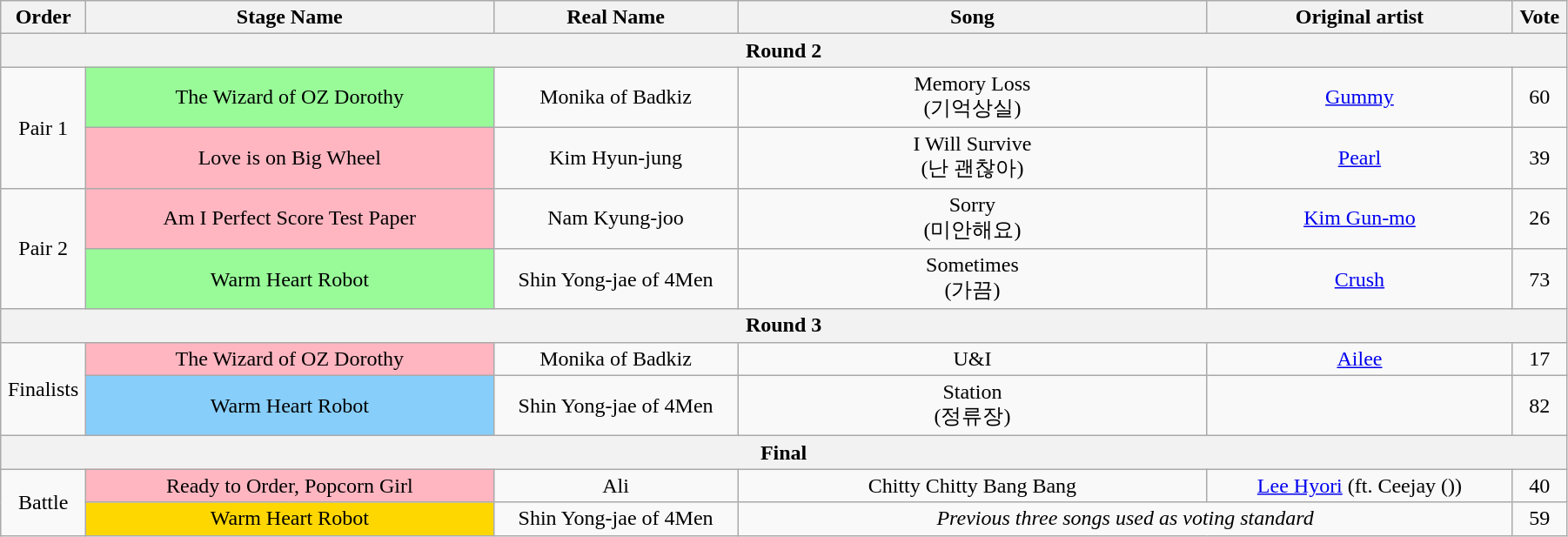<table class="wikitable" style="text-align:center; width:95%;">
<tr>
<th style="width:1%;">Order</th>
<th style="width:20%;">Stage Name</th>
<th style="width:12%;">Real Name</th>
<th style="width:23%;">Song</th>
<th style="width:15%;">Original artist</th>
<th style="width:1%;">Vote</th>
</tr>
<tr>
<th colspan=6>Round 2</th>
</tr>
<tr>
<td rowspan=2>Pair 1</td>
<td bgcolor="palegreen">The Wizard of OZ Dorothy</td>
<td>Monika of Badkiz</td>
<td>Memory Loss<br>(기억상실)</td>
<td><a href='#'>Gummy</a></td>
<td>60</td>
</tr>
<tr>
<td bgcolor="lightpink">Love is on Big Wheel</td>
<td>Kim Hyun-jung</td>
<td>I Will Survive<br>(난 괜찮아)</td>
<td><a href='#'>Pearl</a></td>
<td>39</td>
</tr>
<tr>
<td rowspan=2>Pair 2</td>
<td bgcolor="lightpink">Am I Perfect Score Test Paper</td>
<td>Nam Kyung-joo</td>
<td>Sorry<br>(미안해요)</td>
<td><a href='#'>Kim Gun-mo</a></td>
<td>26</td>
</tr>
<tr>
<td bgcolor="palegreen">Warm Heart Robot</td>
<td>Shin Yong-jae of 4Men</td>
<td>Sometimes<br>(가끔)</td>
<td><a href='#'>Crush</a></td>
<td>73</td>
</tr>
<tr>
<th colspan=6>Round 3</th>
</tr>
<tr>
<td rowspan=2>Finalists</td>
<td bgcolor="lightpink">The Wizard of OZ Dorothy</td>
<td>Monika of Badkiz</td>
<td>U&I</td>
<td><a href='#'>Ailee</a></td>
<td>17</td>
</tr>
<tr>
<td bgcolor="lightskyblue">Warm Heart Robot</td>
<td>Shin Yong-jae of 4Men</td>
<td>Station<br>(정류장)</td>
<td></td>
<td>82</td>
</tr>
<tr>
<th colspan=6>Final</th>
</tr>
<tr>
<td rowspan=2>Battle</td>
<td bgcolor="lightpink">Ready to Order, Popcorn Girl</td>
<td>Ali</td>
<td>Chitty Chitty Bang Bang</td>
<td><a href='#'>Lee Hyori</a> (ft. Ceejay ())</td>
<td>40</td>
</tr>
<tr>
<td bgcolor="gold">Warm Heart Robot</td>
<td>Shin Yong-jae of 4Men</td>
<td colspan=2><em>Previous three songs used as voting standard</em></td>
<td>59</td>
</tr>
</table>
